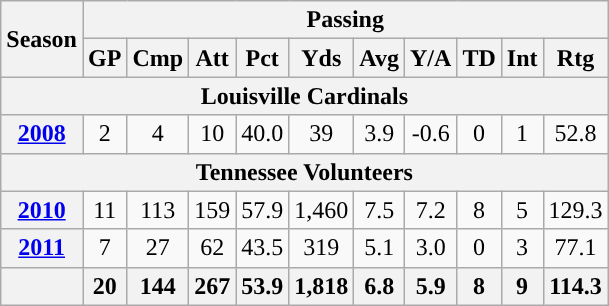<table class="wikitable" style="text-align:center;">
<tr>
<th rowspan="2">Season</th>
<th colspan="10">Passing</th>
</tr>
<tr>
<th>GP</th>
<th>Cmp</th>
<th>Att</th>
<th>Pct</th>
<th>Yds</th>
<th>Avg</th>
<th>Y/A</th>
<th>TD</th>
<th>Int</th>
<th>Rtg</th>
</tr>
<tr>
<th colspan="11">Louisville Cardinals</th>
</tr>
<tr>
<th><a href='#'>2008</a></th>
<td>2</td>
<td>4</td>
<td>10</td>
<td>40.0</td>
<td>39</td>
<td>3.9</td>
<td>-0.6</td>
<td>0</td>
<td>1</td>
<td>52.8</td>
</tr>
<tr>
<th colspan="11">Tennessee Volunteers</th>
</tr>
<tr>
<th><a href='#'>2010</a></th>
<td>11</td>
<td>113</td>
<td>159</td>
<td>57.9</td>
<td>1,460</td>
<td>7.5</td>
<td>7.2</td>
<td>8</td>
<td>5</td>
<td>129.3</td>
</tr>
<tr>
<th><a href='#'>2011</a></th>
<td>7</td>
<td>27</td>
<td>62</td>
<td>43.5</td>
<td>319</td>
<td>5.1</td>
<td>3.0</td>
<td>0</td>
<td>3</td>
<td>77.1</td>
</tr>
<tr>
<th></th>
<th>20</th>
<th>144</th>
<th>267</th>
<th>53.9</th>
<th>1,818</th>
<th>6.8</th>
<th>5.9</th>
<th>8</th>
<th>9</th>
<th>114.3</th>
</tr>
</table>
